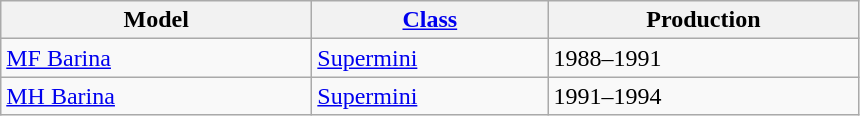<table class="wikitable">
<tr>
<th style="width:200px;">Model</th>
<th style="width:150px;"><a href='#'>Class</a></th>
<th style="width:200px;">Production</th>
</tr>
<tr>
<td valign="top"><a href='#'>MF Barina</a></td>
<td valign="top"><a href='#'>Supermini</a></td>
<td valign="top">1988–1991</td>
</tr>
<tr>
<td valign="top"><a href='#'>MH Barina</a></td>
<td valign="top"><a href='#'>Supermini</a></td>
<td valign="top">1991–1994</td>
</tr>
</table>
